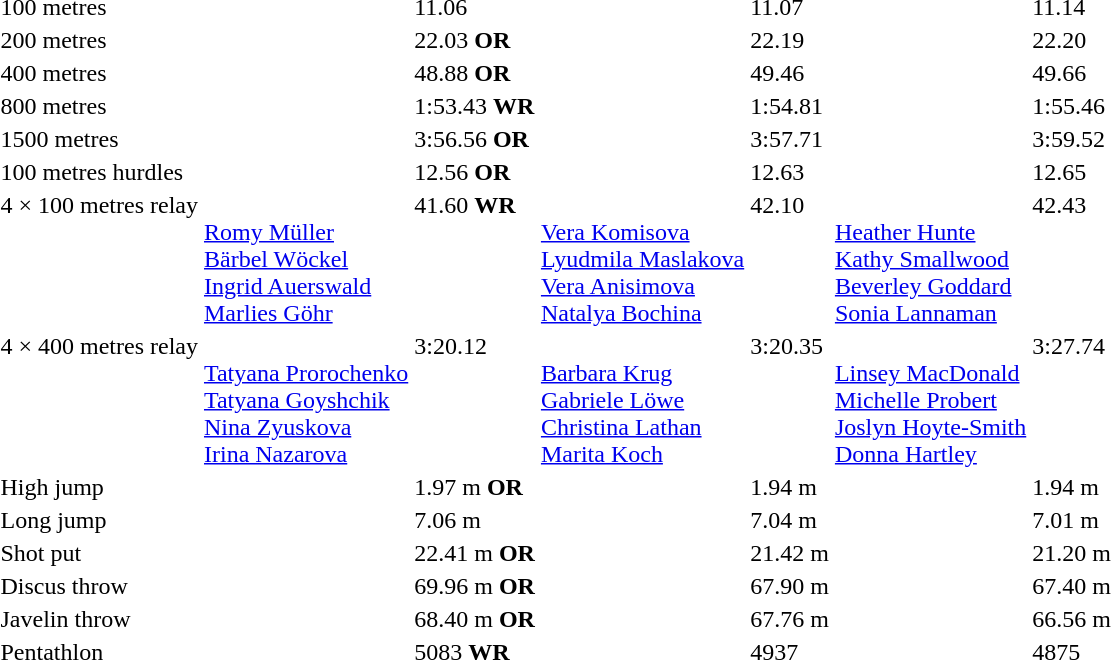<table>
<tr>
<td>100 metres<br></td>
<td></td>
<td>11.06</td>
<td></td>
<td>11.07</td>
<td></td>
<td>11.14</td>
</tr>
<tr>
<td>200 metres<br></td>
<td></td>
<td>22.03 <strong>OR</strong></td>
<td></td>
<td>22.19</td>
<td></td>
<td>22.20</td>
</tr>
<tr>
<td>400 metres<br></td>
<td></td>
<td>48.88 <strong>OR</strong></td>
<td></td>
<td>49.46</td>
<td></td>
<td>49.66</td>
</tr>
<tr>
<td>800 metres<br></td>
<td></td>
<td>1:53.43 <strong>WR</strong></td>
<td></td>
<td>1:54.81</td>
<td></td>
<td>1:55.46</td>
</tr>
<tr>
<td>1500 metres<br></td>
<td></td>
<td>3:56.56 <strong>OR</strong></td>
<td></td>
<td>3:57.71</td>
<td></td>
<td>3:59.52</td>
</tr>
<tr>
<td>100 metres hurdles<br></td>
<td></td>
<td>12.56 <strong>OR</strong></td>
<td></td>
<td>12.63</td>
<td></td>
<td>12.65</td>
</tr>
<tr valign="top">
<td>4 × 100 metres relay<br></td>
<td><br><a href='#'>Romy Müller</a><br><a href='#'>Bärbel Wöckel</a><br><a href='#'>Ingrid Auerswald</a><br><a href='#'>Marlies Göhr</a></td>
<td>41.60 <strong>WR</strong></td>
<td><br><a href='#'>Vera Komisova</a><br><a href='#'>Lyudmila Maslakova</a><br><a href='#'>Vera Anisimova</a><br><a href='#'>Natalya Bochina</a></td>
<td>42.10</td>
<td><br><a href='#'>Heather Hunte</a><br><a href='#'>Kathy Smallwood</a><br><a href='#'>Beverley Goddard</a><br><a href='#'>Sonia Lannaman</a></td>
<td>42.43</td>
</tr>
<tr valign="top">
<td>4 × 400 metres relay<br></td>
<td><br><a href='#'>Tatyana Prorochenko</a><br><a href='#'>Tatyana Goyshchik</a><br><a href='#'>Nina Zyuskova</a><br><a href='#'>Irina Nazarova</a></td>
<td>3:20.12</td>
<td><br><a href='#'>Barbara Krug</a><br><a href='#'>Gabriele Löwe</a><br><a href='#'>Christina Lathan</a><br><a href='#'>Marita Koch</a></td>
<td>3:20.35</td>
<td><br><a href='#'>Linsey MacDonald</a><br><a href='#'>Michelle Probert</a><br><a href='#'>Joslyn Hoyte-Smith</a><br><a href='#'>Donna Hartley</a></td>
<td>3:27.74</td>
</tr>
<tr>
<td>High jump<br></td>
<td></td>
<td>1.97 m <strong>OR</strong></td>
<td></td>
<td>1.94 m</td>
<td></td>
<td>1.94 m</td>
</tr>
<tr>
<td>Long jump<br></td>
<td></td>
<td>7.06 m</td>
<td></td>
<td>7.04 m</td>
<td></td>
<td>7.01 m</td>
</tr>
<tr>
<td>Shot put<br></td>
<td></td>
<td>22.41 m <strong>OR</strong></td>
<td></td>
<td>21.42 m</td>
<td></td>
<td>21.20 m</td>
</tr>
<tr>
<td>Discus throw<br></td>
<td></td>
<td>69.96 m <strong>OR</strong></td>
<td></td>
<td>67.90 m</td>
<td></td>
<td>67.40 m</td>
</tr>
<tr>
<td>Javelin throw<br></td>
<td></td>
<td>68.40 m <strong>OR</strong></td>
<td></td>
<td>67.76 m</td>
<td></td>
<td>66.56 m</td>
</tr>
<tr>
<td>Pentathlon<br></td>
<td></td>
<td>5083 <strong>WR</strong></td>
<td></td>
<td>4937</td>
<td></td>
<td>4875</td>
</tr>
</table>
